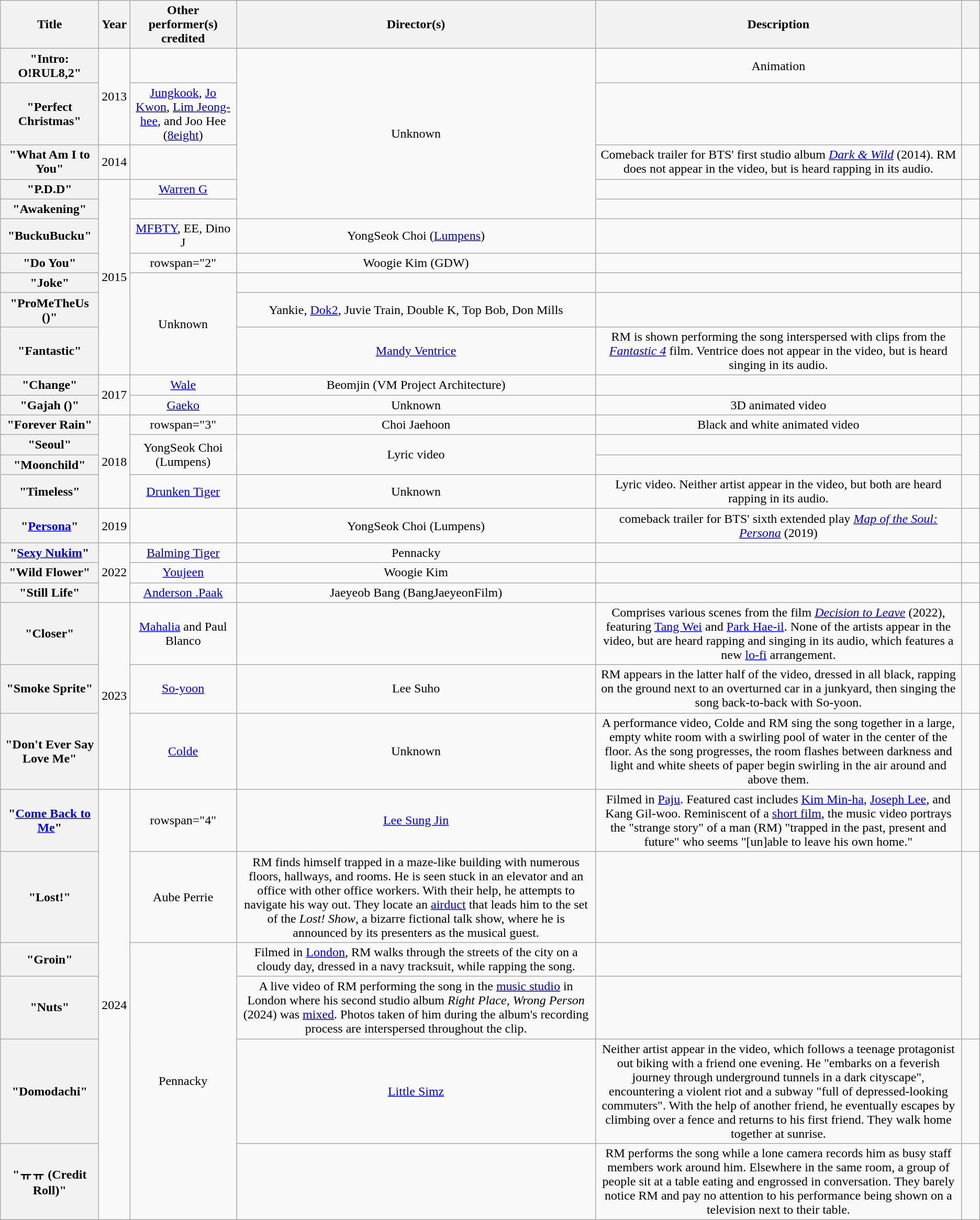<table class="wikitable sortable plainrowheaders" style="text-align:center;">
<tr>
<th scope="col">Title</th>
<th scope="col">Year</th>
<th scope="col">Other performer(s) credited</th>
<th scope="col">Director(s)</th>
<th scope="col">Description</th>
<th scope="col" style="width:1em;"></th>
</tr>
<tr>
<th scope="row">"Intro: O!RUL8,2"</th>
<td rowspan="2">2013</td>
<td></td>
<td rowspan="5">Unknown</td>
<td>Animation</td>
<td></td>
</tr>
<tr>
<th scope="row">"Perfect Christmas"</th>
<td><a href='#'>Jungkook</a>, <a href='#'>Jo Kwon</a>, <a href='#'>Lim Jeong-hee</a>, and Joo Hee (<a href='#'>8eight</a>)</td>
<td></td>
<td></td>
</tr>
<tr>
<th scope="row">"What Am I to You"</th>
<td>2014</td>
<td></td>
<td>Comeback trailer for BTS' first studio album <em><a href='#'>Dark & Wild</a></em> (2014). RM does not appear in the video, but is heard rapping in its audio.</td>
<td></td>
</tr>
<tr>
<th scope="row">"P.D.D"</th>
<td rowspan="7">2015</td>
<td><a href='#'>Warren G</a></td>
<td></td>
<td></td>
</tr>
<tr>
<th scope="row">"Awakening"</th>
<td></td>
<td></td>
<td></td>
</tr>
<tr>
<th scope="row">"BuckuBucku"</th>
<td><a href='#'>MFBTY</a>, EE, Dino J</td>
<td>YongSeok Choi (<a href='#'>Lumpens</a>)</td>
<td></td>
<td></td>
</tr>
<tr>
<th scope="row">"Do You"</th>
<td>rowspan="2" </td>
<td>Woogie Kim (GDW)</td>
<td></td>
<td rowspan="2"></td>
</tr>
<tr>
<th scope="row">"Joke"</th>
<td rowspan="3">Unknown</td>
<td></td>
</tr>
<tr>
<th scope="row">"ProMeTheUs ()"</th>
<td>Yankie, <a href='#'>Dok2</a>, Juvie Train, Double K, Top Bob, Don Mills</td>
<td></td>
<td></td>
</tr>
<tr>
<th scope="row">"Fantastic"</th>
<td><a href='#'>Mandy Ventrice</a></td>
<td>RM is shown performing the song interspersed with clips from the <em><a href='#'>Fantastic 4</a></em> film. Ventrice does not appear in the video, but is heard singing in its audio.</td>
<td></td>
</tr>
<tr>
<th scope="row">"Change"</th>
<td rowspan="2">2017</td>
<td><a href='#'>Wale</a></td>
<td>Beomjin (VM Project Architecture)</td>
<td></td>
<td></td>
</tr>
<tr>
<th scope="row">"Gajah ()"</th>
<td><a href='#'>Gaeko</a></td>
<td>Unknown</td>
<td>3D animated video</td>
<td></td>
</tr>
<tr>
<th scope="row">"Forever Rain"</th>
<td rowspan="4">2018</td>
<td>rowspan="3" </td>
<td>Choi Jaehoon</td>
<td>Black and white animated video</td>
<td></td>
</tr>
<tr>
<th scope="row">"Seoul"</th>
<td rowspan="2">YongSeok Choi (Lumpens)</td>
<td rowspan="2">Lyric video</td>
<td></td>
</tr>
<tr>
<th scope="row">"Moonchild"</th>
<td></td>
</tr>
<tr>
<th scope="row">"Timeless"</th>
<td><a href='#'>Drunken Tiger</a></td>
<td>Unknown</td>
<td>Lyric video. Neither artist appear in the video, but both are heard rapping in its audio.</td>
<td></td>
</tr>
<tr>
<th scope="row">"<a href='#'>Persona</a>"</th>
<td>2019</td>
<td></td>
<td>YongSeok Choi (Lumpens)</td>
<td>comeback trailer for BTS' sixth extended play <em><a href='#'>Map of the Soul: Persona</a></em> (2019)</td>
<td></td>
</tr>
<tr>
<th scope="row">"<a href='#'>Sexy Nukim</a>"</th>
<td rowspan="3">2022</td>
<td><a href='#'>Balming Tiger</a></td>
<td>Pennacky</td>
<td></td>
<td></td>
</tr>
<tr>
<th scope="row">"Wild Flower"</th>
<td><a href='#'>Youjeen</a></td>
<td>Woogie Kim</td>
<td></td>
<td></td>
</tr>
<tr>
<th scope="row">"Still Life"</th>
<td><a href='#'>Anderson .Paak</a></td>
<td>Jaeyeob Bang (BangJaeyeonFilm)</td>
<td></td>
<td></td>
</tr>
<tr>
<th scope="row">"Closer"</th>
<td rowspan="3">2023</td>
<td><a href='#'>Mahalia</a> and Paul Blanco</td>
<td></td>
<td>Comprises various scenes from the film <em><a href='#'>Decision to Leave</a></em> (2022), featuring <a href='#'>Tang Wei</a> and <a href='#'>Park Hae-il</a>. None of the artists appear in the video, but are heard rapping and singing in its audio, which features a new <a href='#'>lo-fi</a> arrangement.</td>
<td></td>
</tr>
<tr>
<th scope="row">"Smoke Sprite"</th>
<td><a href='#'>So-yoon</a></td>
<td>Lee Suho</td>
<td>RM appears in the latter half of the video, dressed in all black, rapping on the ground next to an overturned car in a junkyard, then singing the song back-to-back with So-yoon.</td>
<td></td>
</tr>
<tr>
<th scope="row">"Don't Ever Say Love Me"</th>
<td><a href='#'>Colde</a></td>
<td>Unknown</td>
<td>A performance video, Colde and RM sing the song together in a large, empty white room with a swirling pool of water in the center of the floor. As the song progresses, the room flashes between darkness and light and white sheets of paper begin swirling in the air around and above them.</td>
<td></td>
</tr>
<tr>
<th scope="row">"<a href='#'>Come Back to Me</a>"</th>
<td rowspan="6">2024</td>
<td>rowspan="4" </td>
<td><a href='#'>Lee Sung Jin</a></td>
<td>Filmed in <a href='#'>Paju</a>. Featured cast includes <a href='#'>Kim Min-ha</a>, <a href='#'>Joseph Lee</a>, and Kang Gil-woo. Reminiscent of a <a href='#'>short film</a>, the music video portrays the "strange story" of a man (RM) "trapped in the past, present and future" who seems "[un]able to leave his own home."</td>
<td></td>
</tr>
<tr>
<th scope="row">"Lost!"</th>
<td>Aube Perrie</td>
<td>RM finds himself trapped in a maze-like building with numerous floors, hallways, and rooms. He is seen stuck in an elevator and an office with other office workers. With their help, he attempts to navigate his way out. They locate an <a href='#'>airduct</a> that leads him to the set of the <em>Lost! Show</em>, a bizarre fictional talk show, where he is announced by its presenters as the musical guest.</td>
<td></td>
</tr>
<tr>
<th scope="row">"Groin"</th>
<td rowspan="4">Pennacky</td>
<td>Filmed in <a href='#'>London</a>, RM walks through the streets of the city on a cloudy day, dressed in a navy tracksuit, while rapping the song.</td>
<td></td>
</tr>
<tr>
<th scope="row">"Nuts"</th>
<td>A live video of RM performing the song in the <a href='#'>music studio</a> in London where his second studio album <em>Right Place, Wrong Person</em> (2024) was <a href='#'>mixed</a>. Photos taken of him during the album's recording process are interspersed throughout the clip.</td>
<td></td>
</tr>
<tr>
<th scope="row">"Domodachi"</th>
<td><a href='#'>Little Simz</a></td>
<td>Neither artist appear in the video, which follows a teenage protagonist out biking with a friend one evening. He "embarks on a feverish journey through underground tunnels in a dark cityscape", encountering a violent riot and a subway "full of depressed-looking commuters". With the help of another friend, he eventually escapes by climbing over a fence and returns to his first friend. They walk home together at sunrise.</td>
<td></td>
</tr>
<tr>
<th scope="row">"ㅠㅠ (Credit Roll)"</th>
<td></td>
<td>RM performs the song while a lone camera records him as busy staff members work around him. Elsewhere in the same room, a group of people sit at a table eating and engrossed in conversation. They barely notice RM and pay no attention to his performance being shown on a television next to their table.</td>
<td></td>
</tr>
</table>
